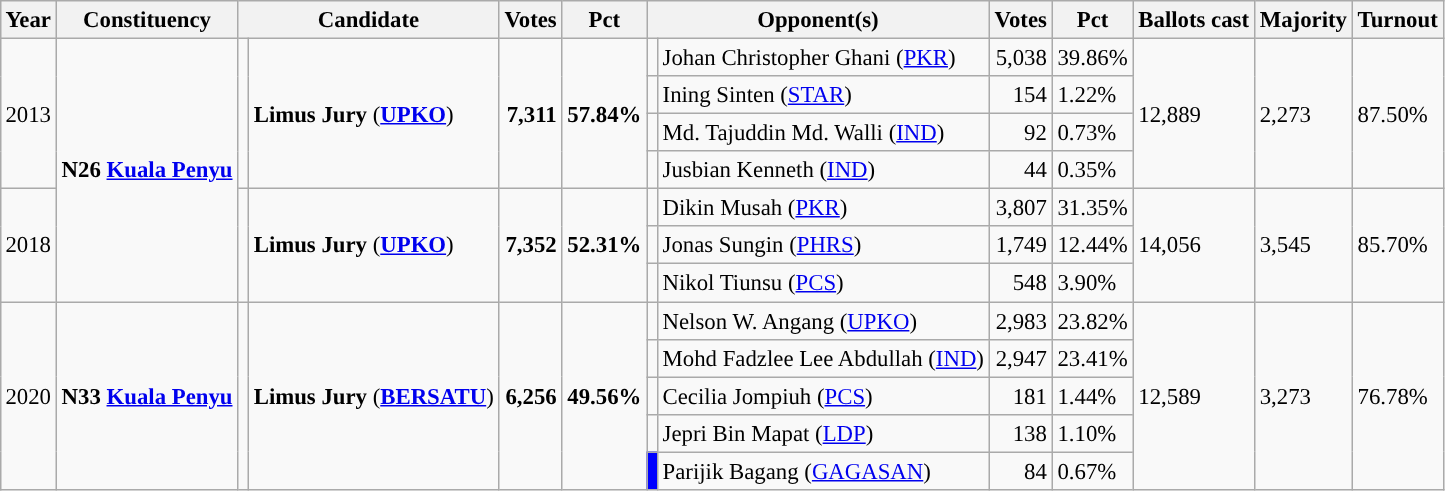<table class="wikitable" style="margin:0.5em ; font-size:95%">
<tr>
<th>Year</th>
<th>Constituency</th>
<th colspan=2>Candidate</th>
<th>Votes</th>
<th>Pct</th>
<th colspan=2>Opponent(s)</th>
<th>Votes</th>
<th>Pct</th>
<th>Ballots cast</th>
<th>Majority</th>
<th>Turnout</th>
</tr>
<tr>
<td rowspan=4>2013</td>
<td rowspan=7><strong>N26 <a href='#'>Kuala Penyu</a></strong></td>
<td rowspan=4 ></td>
<td rowspan=4><strong>Limus Jury</strong> (<a href='#'><strong>UPKO</strong></a>)</td>
<td rowspan=4 align="right"><strong>7,311</strong></td>
<td rowspan=4><strong>57.84%</strong></td>
<td></td>
<td>Johan Christopher Ghani (<a href='#'>PKR</a>)</td>
<td align="right">5,038</td>
<td>39.86%</td>
<td rowspan=4>12,889</td>
<td rowspan=4>2,273</td>
<td rowspan=4>87.50%</td>
</tr>
<tr>
<td></td>
<td>Ining Sinten (<a href='#'>STAR</a>)</td>
<td align="right">154</td>
<td>1.22%</td>
</tr>
<tr>
<td></td>
<td>Md. Tajuddin Md. Walli (<a href='#'>IND</a>)</td>
<td align="right">92</td>
<td>0.73%</td>
</tr>
<tr>
<td></td>
<td>Jusbian Kenneth (<a href='#'>IND</a>)</td>
<td align="right">44</td>
<td>0.35%</td>
</tr>
<tr>
<td rowspan=3>2018</td>
<td rowspan=3 ></td>
<td rowspan=3><strong>Limus Jury</strong> (<a href='#'><strong>UPKO</strong></a>)</td>
<td rowspan=3 align="right"><strong>7,352</strong></td>
<td rowspan=3><strong>52.31%</strong></td>
<td></td>
<td>Dikin Musah (<a href='#'>PKR</a>)</td>
<td align="right">3,807</td>
<td>31.35%</td>
<td rowspan=3>14,056</td>
<td rowspan=3>3,545</td>
<td rowspan=3>85.70%</td>
</tr>
<tr>
<td></td>
<td>Jonas Sungin (<a href='#'>PHRS</a>)</td>
<td align="right">1,749</td>
<td>12.44%</td>
</tr>
<tr>
<td></td>
<td>Nikol Tiunsu (<a href='#'>PCS</a>)</td>
<td align="right">548</td>
<td>3.90%</td>
</tr>
<tr>
<td rowspan=5>2020</td>
<td rowspan=5><strong>N33 <a href='#'>Kuala Penyu</a></strong></td>
<td rowspan=5 bgcolor=></td>
<td rowspan=5><strong>Limus Jury</strong> (<a href='#'><strong>BERSATU</strong></a>)</td>
<td rowspan=5 align="right"><strong>6,256</strong></td>
<td rowspan=5><strong>49.56%</strong></td>
<td></td>
<td>Nelson W. Angang (<a href='#'>UPKO</a>)</td>
<td align="right">2,983</td>
<td>23.82%</td>
<td rowspan=5>12,589</td>
<td rowspan=5>3,273</td>
<td rowspan=5>76.78%</td>
</tr>
<tr>
<td></td>
<td>Mohd Fadzlee Lee Abdullah (<a href='#'>IND</a>)</td>
<td align="right">2,947</td>
<td>23.41%</td>
</tr>
<tr>
<td></td>
<td>Cecilia Jompiuh (<a href='#'>PCS</a>)</td>
<td align="right">181</td>
<td>1.44%</td>
</tr>
<tr>
<td bgcolor=></td>
<td>Jepri Bin Mapat (<a href='#'>LDP</a>)</td>
<td align="right">138</td>
<td>1.10%</td>
</tr>
<tr>
<td bgcolor=blue></td>
<td>Parijik Bagang (<a href='#'>GAGASAN</a>)</td>
<td align="right">84</td>
<td>0.67%</td>
</tr>
</table>
